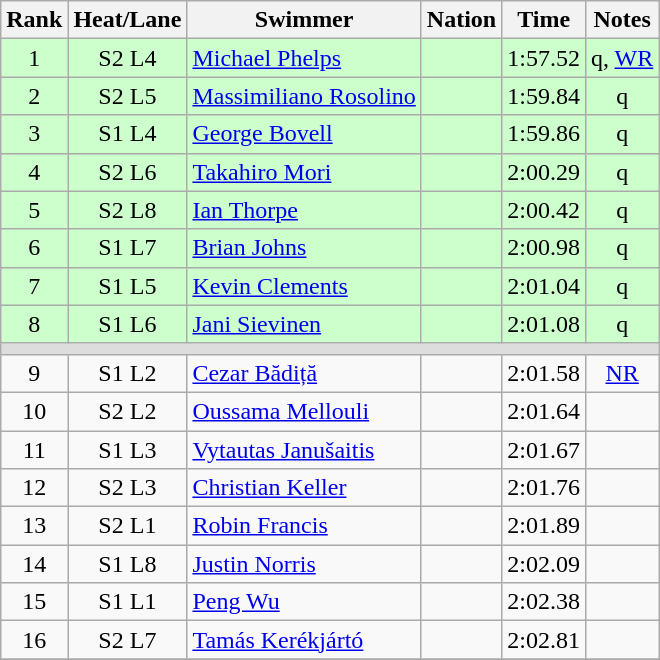<table class="wikitable sortable" style="text-align:center">
<tr>
<th>Rank</th>
<th>Heat/Lane</th>
<th>Swimmer</th>
<th>Nation</th>
<th>Time</th>
<th>Notes</th>
</tr>
<tr bgcolor=#ccffcc>
<td>1</td>
<td>S2 L4</td>
<td align=left><a href='#'>Michael Phelps</a></td>
<td align=left></td>
<td>1:57.52</td>
<td>q, <a href='#'>WR</a></td>
</tr>
<tr bgcolor=#ccffcc>
<td>2</td>
<td>S2 L5</td>
<td align=left><a href='#'>Massimiliano Rosolino</a></td>
<td align=left></td>
<td>1:59.84</td>
<td>q</td>
</tr>
<tr bgcolor=#ccffcc>
<td>3</td>
<td>S1 L4</td>
<td align=left><a href='#'>George Bovell</a></td>
<td align=left></td>
<td>1:59.86</td>
<td>q</td>
</tr>
<tr bgcolor=#ccffcc>
<td>4</td>
<td>S2 L6</td>
<td align=left><a href='#'>Takahiro Mori</a></td>
<td align=left></td>
<td>2:00.29</td>
<td>q</td>
</tr>
<tr bgcolor=#ccffcc>
<td>5</td>
<td>S2 L8</td>
<td align=left><a href='#'>Ian Thorpe</a></td>
<td align=left></td>
<td>2:00.42</td>
<td>q</td>
</tr>
<tr bgcolor=#ccffcc>
<td>6</td>
<td>S1 L7</td>
<td align=left><a href='#'>Brian Johns</a></td>
<td align=left></td>
<td>2:00.98</td>
<td>q</td>
</tr>
<tr bgcolor=#ccffcc>
<td>7</td>
<td>S1 L5</td>
<td align=left><a href='#'>Kevin Clements</a></td>
<td align=left></td>
<td>2:01.04</td>
<td>q</td>
</tr>
<tr bgcolor=#ccffcc>
<td>8</td>
<td>S1 L6</td>
<td align=left><a href='#'>Jani Sievinen</a></td>
<td align=left></td>
<td>2:01.08</td>
<td>q</td>
</tr>
<tr bgcolor=#DDDDDD>
<td colspan=6></td>
</tr>
<tr>
<td>9</td>
<td>S1 L2</td>
<td align=left><a href='#'>Cezar Bădiță</a></td>
<td align=left></td>
<td>2:01.58</td>
<td><a href='#'>NR</a></td>
</tr>
<tr>
<td>10</td>
<td>S2 L2</td>
<td align=left><a href='#'>Oussama Mellouli</a></td>
<td align=left></td>
<td>2:01.64</td>
<td></td>
</tr>
<tr>
<td>11</td>
<td>S1 L3</td>
<td align=left><a href='#'>Vytautas Janušaitis</a></td>
<td align=left></td>
<td>2:01.67</td>
<td></td>
</tr>
<tr>
<td>12</td>
<td>S2 L3</td>
<td align=left><a href='#'>Christian Keller</a></td>
<td align=left></td>
<td>2:01.76</td>
<td></td>
</tr>
<tr>
<td>13</td>
<td>S2 L1</td>
<td align=left><a href='#'>Robin Francis</a></td>
<td align=left></td>
<td>2:01.89</td>
<td></td>
</tr>
<tr>
<td>14</td>
<td>S1 L8</td>
<td align=left><a href='#'>Justin Norris</a></td>
<td align=left></td>
<td>2:02.09</td>
<td></td>
</tr>
<tr>
<td>15</td>
<td>S1 L1</td>
<td align=left><a href='#'>Peng Wu</a></td>
<td align=left></td>
<td>2:02.38</td>
<td></td>
</tr>
<tr>
<td>16</td>
<td>S2 L7</td>
<td align=left><a href='#'>Tamás Kerékjártó</a></td>
<td align=left></td>
<td>2:02.81</td>
<td></td>
</tr>
<tr>
</tr>
</table>
